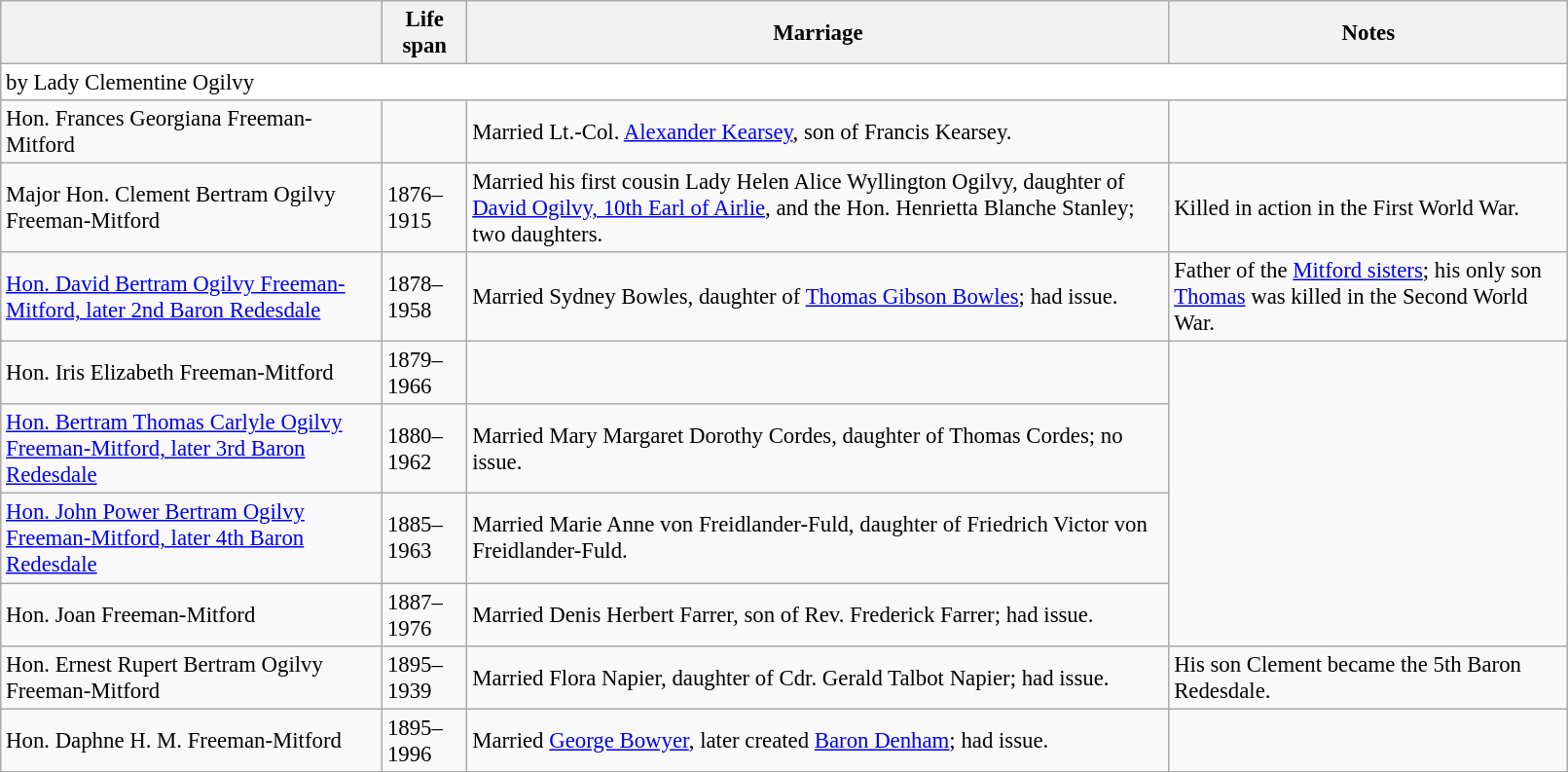<table class=wikitable style="font-size: 95%;width: 85%;">
<tr>
<th></th>
<th>Life span</th>
<th>Marriage</th>
<th>Notes</th>
</tr>
<tr>
<td colspan=4 bgcolor=white>by Lady Clementine Ogilvy</td>
</tr>
<tr>
<td>Hon. Frances Georgiana Freeman-Mitford</td>
<td></td>
<td>Married Lt.-Col. <a href='#'>Alexander Kearsey</a>, son of Francis Kearsey.</td>
<td></td>
</tr>
<tr>
<td>Major Hon. Clement Bertram Ogilvy Freeman-Mitford</td>
<td>1876–1915</td>
<td>Married his first cousin Lady Helen Alice Wyllington Ogilvy, daughter of <a href='#'>David Ogilvy, 10th Earl of Airlie</a>, and the Hon. Henrietta Blanche Stanley; two daughters.</td>
<td>Killed in action in the First World War.</td>
</tr>
<tr>
<td><a href='#'>Hon. David Bertram Ogilvy Freeman-Mitford, later 2nd Baron Redesdale</a></td>
<td>1878–1958</td>
<td>Married Sydney Bowles, daughter of <a href='#'>Thomas Gibson Bowles</a>; had issue.</td>
<td>Father of the <a href='#'>Mitford sisters</a>; his only son <a href='#'>Thomas</a> was killed in the Second World War.</td>
</tr>
<tr>
<td>Hon. Iris Elizabeth Freeman-Mitford</td>
<td>1879–1966</td>
<td></td>
<td rowspan=4></td>
</tr>
<tr>
<td><a href='#'>Hon. Bertram Thomas Carlyle Ogilvy Freeman-Mitford, later 3rd Baron Redesdale</a></td>
<td>1880–1962</td>
<td>Married Mary Margaret Dorothy Cordes, daughter of Thomas Cordes; no issue.</td>
</tr>
<tr>
<td><a href='#'>Hon. John Power Bertram Ogilvy Freeman-Mitford, later 4th Baron Redesdale</a></td>
<td>1885–1963</td>
<td>Married Marie Anne von Freidlander-Fuld, daughter of Friedrich Victor von Freidlander-Fuld.</td>
</tr>
<tr>
<td>Hon. Joan Freeman-Mitford</td>
<td>1887–1976</td>
<td>Married Denis Herbert Farrer, son of Rev. Frederick Farrer; had issue.</td>
</tr>
<tr>
<td>Hon. Ernest Rupert Bertram Ogilvy Freeman-Mitford</td>
<td>1895–1939</td>
<td>Married Flora Napier, daughter of Cdr. Gerald Talbot Napier; had issue.</td>
<td>His son Clement became the 5th Baron Redesdale.</td>
</tr>
<tr>
<td>Hon. Daphne H. M. Freeman-Mitford</td>
<td>1895–1996</td>
<td>Married <a href='#'>George Bowyer</a>, later created <a href='#'>Baron Denham</a>; had issue.</td>
<td></td>
</tr>
</table>
